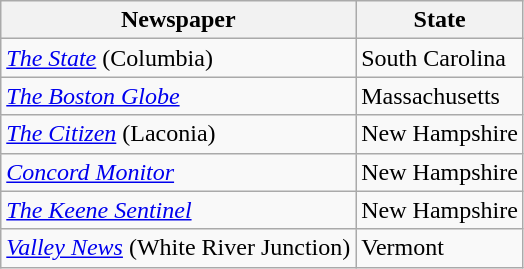<table class="wikitable sortable">
<tr valign=bottom>
<th>Newspaper</th>
<th>State</th>
</tr>
<tr>
<td><em><a href='#'>The State</a></em> (Columbia)</td>
<td>South Carolina</td>
</tr>
<tr>
<td><em><a href='#'>The Boston Globe</a></em></td>
<td>Massachusetts</td>
</tr>
<tr>
<td><a href='#'><em>The Citizen</em></a> (Laconia)</td>
<td>New Hampshire</td>
</tr>
<tr>
<td><em><a href='#'>Concord Monitor</a></em></td>
<td>New Hampshire</td>
</tr>
<tr>
<td><em><a href='#'>The Keene Sentinel</a></em></td>
<td>New Hampshire</td>
</tr>
<tr>
<td><em><a href='#'>Valley News</a></em> (White River Junction)</td>
<td>Vermont</td>
</tr>
</table>
